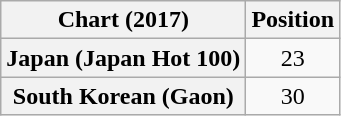<table class="wikitable sortable plainrowheaders" style="text-align:center;">
<tr>
<th scope="col">Chart (2017)</th>
<th scope="col">Position</th>
</tr>
<tr>
<th scope="row">Japan (Japan Hot 100)</th>
<td>23</td>
</tr>
<tr>
<th scope="row">South Korean (Gaon)</th>
<td>30</td>
</tr>
</table>
